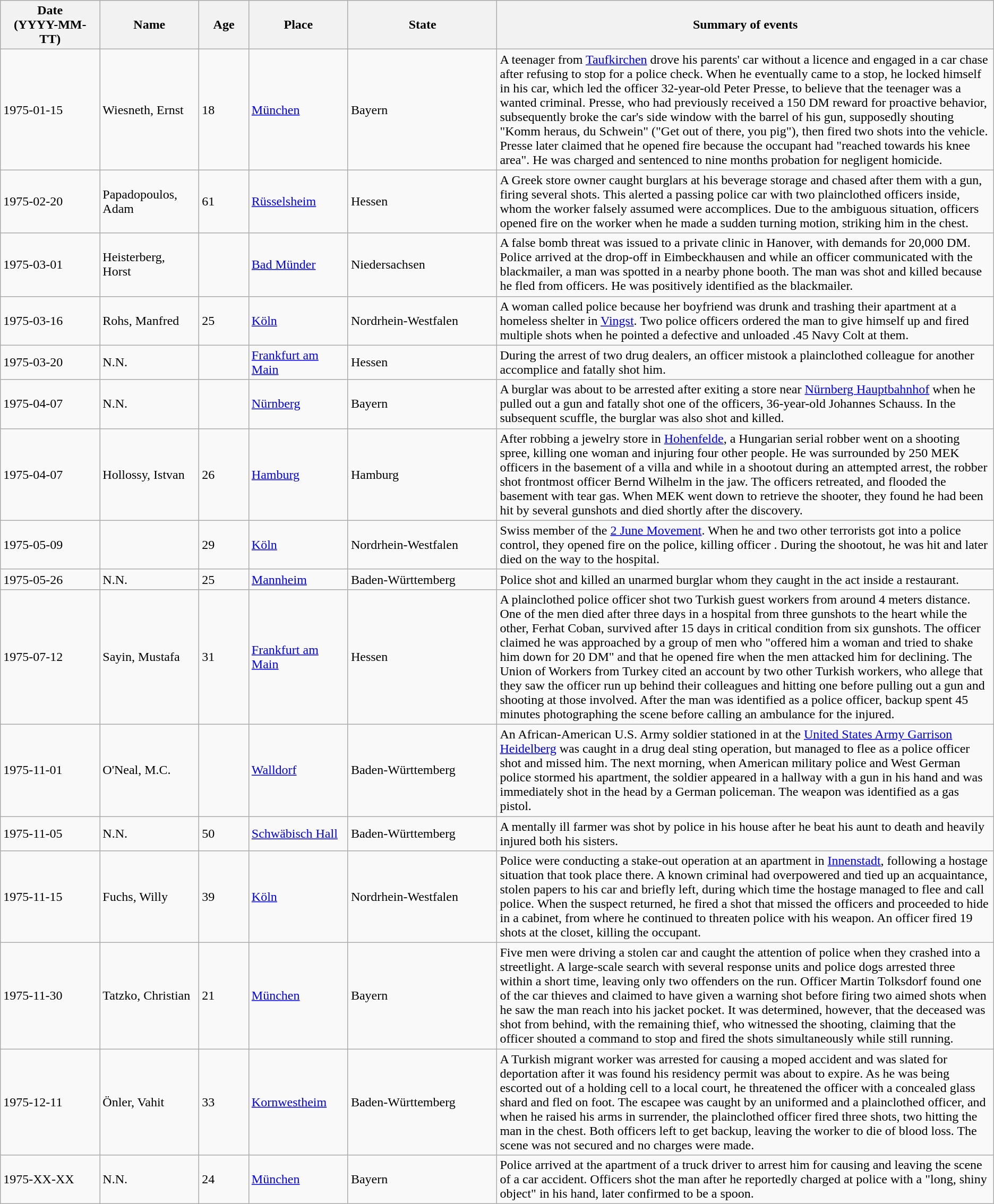<table class="wikitable sortable static-row-numbers static-row-header-text">
<tr>
<th style="width:10%;">Date<br>(YYYY-MM-TT)</th>
<th style="width:10%;">Name</th>
<th style="width:5%;">Age</th>
<th style="width:10%;">Place</th>
<th style="width:15%;">State</th>
<th style="width:50%;">Summary of events</th>
</tr>
<tr>
<td>1975-01-15</td>
<td>Wiesneth, Ernst</td>
<td>18</td>
<td><a href='#'>München</a></td>
<td>Bayern</td>
<td>A teenager from <a href='#'>Taufkirchen</a> drove his parents' car without a licence and engaged in a car chase after refusing to stop for a police check. When he eventually came to a stop, he locked himself in his car, which led the officer 32-year-old Peter Presse, to believe that the teenager was a wanted criminal. Presse, who had previously received a 150 DM reward for proactive behavior, subsequently broke the car's side window with the barrel of his gun, supposedly shouting "Komm heraus, du Schwein" ("Get out of there, you pig"), then fired two shots into the vehicle. Presse later claimed that he opened fire because the occupant had "reached towards his knee area". He was charged and sentenced to nine months probation for negligent homicide.</td>
</tr>
<tr>
<td>1975-02-20</td>
<td>Papadopoulos, Adam</td>
<td>61</td>
<td><a href='#'>Rüsselsheim</a></td>
<td>Hessen</td>
<td>A Greek store owner caught burglars at his beverage storage and chased after them with a gun, firing several shots. This alerted a passing police car with two plainclothed officers inside, whom the worker falsely assumed were accomplices. Due to the ambiguous situation, officers opened fire on the worker when he made a sudden turning motion, striking him in the chest.</td>
</tr>
<tr>
<td>1975-03-01</td>
<td>Heisterberg, Horst</td>
<td></td>
<td><a href='#'>Bad Münder</a></td>
<td>Niedersachsen</td>
<td>A false bomb threat was issued to a private clinic in Hanover, with demands for 20,000 DM. Police arrived at the drop-off in Eimbeckhausen and while an officer communicated with the blackmailer, a man was spotted in a nearby phone booth. The man was shot and killed because he fled from officers. He was positively identified as the blackmailer.</td>
</tr>
<tr>
<td>1975-03-16</td>
<td>Rohs, Manfred</td>
<td>25</td>
<td><a href='#'>Köln</a></td>
<td>Nordrhein-Westfalen</td>
<td>A woman called police because her boyfriend was drunk and trashing their apartment at a homeless shelter in <a href='#'>Vingst</a>. Two police officers ordered the man to give himself up and fired multiple shots when he pointed a defective and unloaded .45 Navy Colt at them.</td>
</tr>
<tr>
<td>1975-03-20</td>
<td>N.N.</td>
<td></td>
<td><a href='#'>Frankfurt am Main</a></td>
<td>Hessen</td>
<td>During the arrest of two drug dealers, an officer mistook a plainclothed colleague for another accomplice and fatally shot him.</td>
</tr>
<tr>
<td>1975-04-07</td>
<td>N.N.</td>
<td></td>
<td><a href='#'>Nürnberg</a></td>
<td>Bayern</td>
<td>A burglar was about to be arrested after exiting a store near <a href='#'>Nürnberg Hauptbahnhof</a> when he pulled out a gun and fatally shot one of the officers, 36-year-old Johannes Schauss. In the subsequent scuffle, the burglar was also shot and killed.</td>
</tr>
<tr>
<td>1975-04-07</td>
<td>Hollossy, Istvan</td>
<td>26</td>
<td><a href='#'>Hamburg</a></td>
<td>Hamburg</td>
<td>After robbing a jewelry store in <a href='#'>Hohenfelde</a>, a Hungarian serial robber went on a shooting spree, killing one woman and injuring four other people. He was surrounded by 250 MEK officers in the basement of a villa and while in a shootout during an attempted arrest, the robber shot frontmost officer Bernd Wilhelm in the jaw. The officers retreated, and flooded the basement with tear gas. When MEK went down to retrieve the shooter, they found he had been hit by several gunshots and died shortly after the discovery.</td>
</tr>
<tr>
<td>1975-05-09</td>
<td></td>
<td>29</td>
<td><a href='#'>Köln</a></td>
<td>Nordrhein-Westfalen</td>
<td>Swiss member of the <a href='#'>2 June Movement</a>. When he and two other terrorists got into a police control, they opened fire on the police, killing officer . During the shootout, he was hit and later died on the way to the hospital.</td>
</tr>
<tr>
<td>1975-05-26</td>
<td>N.N.</td>
<td>25</td>
<td><a href='#'>Mannheim</a></td>
<td>Baden-Württemberg</td>
<td>Police shot and killed an unarmed burglar whom they caught in the act inside a restaurant.</td>
</tr>
<tr>
<td>1975-07-12</td>
<td>Sayin, Mustafa</td>
<td>31</td>
<td><a href='#'>Frankfurt am Main</a></td>
<td>Hessen</td>
<td>A plainclothed police officer shot two Turkish guest workers from around 4 meters distance. One of the men died after three days in a hospital from three gunshots to the heart while the other, Ferhat Coban, survived after 15 days in critical condition from six gunshots. The officer claimed he was approached by a group of men who "offered him a woman and tried to shake him down for 20 DM" and that he opened fire when the men attacked him for declining. The Union of Workers from Turkey cited an account by two other Turkish workers, who allege that they saw the officer run up behind their colleagues and hitting one before pulling out a gun and shooting at those involved. After the man was identified as a police officer, backup spent 45 minutes photographing the scene before calling an ambulance for the injured.</td>
</tr>
<tr>
<td>1975-11-01</td>
<td>O'Neal, M.C.</td>
<td></td>
<td><a href='#'>Walldorf</a></td>
<td>Baden-Württemberg</td>
<td>An African-American U.S. Army soldier stationed in at the <a href='#'>United States Army Garrison Heidelberg</a> was caught in a drug deal sting operation, but managed to flee as a police officer shot and missed him. The next morning, when American military police and West German police stormed his apartment, the soldier appeared in a hallway with a gun in his hand and was immediately shot in the head by a German policeman. The weapon was identified as a gas pistol.</td>
</tr>
<tr>
<td>1975-11-05</td>
<td>N.N.</td>
<td>50</td>
<td><a href='#'>Schwäbisch Hall</a></td>
<td>Baden-Württemberg</td>
<td>A mentally ill farmer was shot by police in his house after he beat his aunt to death and heavily injured both his sisters.</td>
</tr>
<tr>
<td>1975-11-15</td>
<td>Fuchs, Willy</td>
<td>39</td>
<td><a href='#'>Köln</a></td>
<td>Nordrhein-Westfalen</td>
<td>Police were conducting a stake-out operation at an apartment in <a href='#'>Innenstadt</a>, following a hostage situation that took place there. A known criminal had overpowered and tied up an acquaintance, stolen papers to his car and briefly left, during which time the hostage managed to flee and call police. When the suspect returned, he fired a shot that missed the officers and proceeded to hide in a cabinet, from where he continued to threaten police with his weapon. An officer fired 19 shots at the closet, killing the occupant.</td>
</tr>
<tr>
<td>1975-11-30</td>
<td>Tatzko, Christian</td>
<td>21</td>
<td><a href='#'>München</a></td>
<td>Bayern</td>
<td>Five men were driving a stolen car and caught the attention of police when they crashed into a streetlight. A large-scale search with several response units and police dogs arrested three within a short time, leaving only two offenders on the run. Officer Martin Tolksdorf found one of the car thieves and claimed to have given a warning shot before firing two aimed shots when he saw the man reach into his jacket pocket. It was determined, however, that the deceased was shot from behind, with the remaining thief, who witnessed the shooting, claiming that the officer shouted a command to stop and fired the shots simultaneously while still running.</td>
</tr>
<tr>
<td>1975-12-11</td>
<td>Önler, Vahit</td>
<td>33</td>
<td><a href='#'>Kornwestheim</a></td>
<td>Baden-Württemberg</td>
<td>A Turkish migrant worker was arrested for causing a moped accident and was slated for deportation after it was found his residency permit was about to expire. As he was being escorted out of a holding cell to a local court, he threatened the officer with a concealed glass shard and fled on foot. The escapee was caught by an uniformed and a plainclothed officer, and when he raised his arms in surrender, the plainclothed officer fired three shots, two hitting the man in the chest. Both officers left to get backup, leaving the worker to die of blood loss. The scene was not secured and no charges were made.</td>
</tr>
<tr>
<td>1975-XX-XX</td>
<td>N.N.</td>
<td>24</td>
<td><a href='#'>München</a></td>
<td>Bayern</td>
<td>Police arrived at the apartment of a truck driver to arrest him for causing and leaving the scene of a car accident. Officers shot the man after he reportedly charged at police with a "long, shiny object" in his hand, later confirmed to be a spoon.</td>
</tr>
</table>
